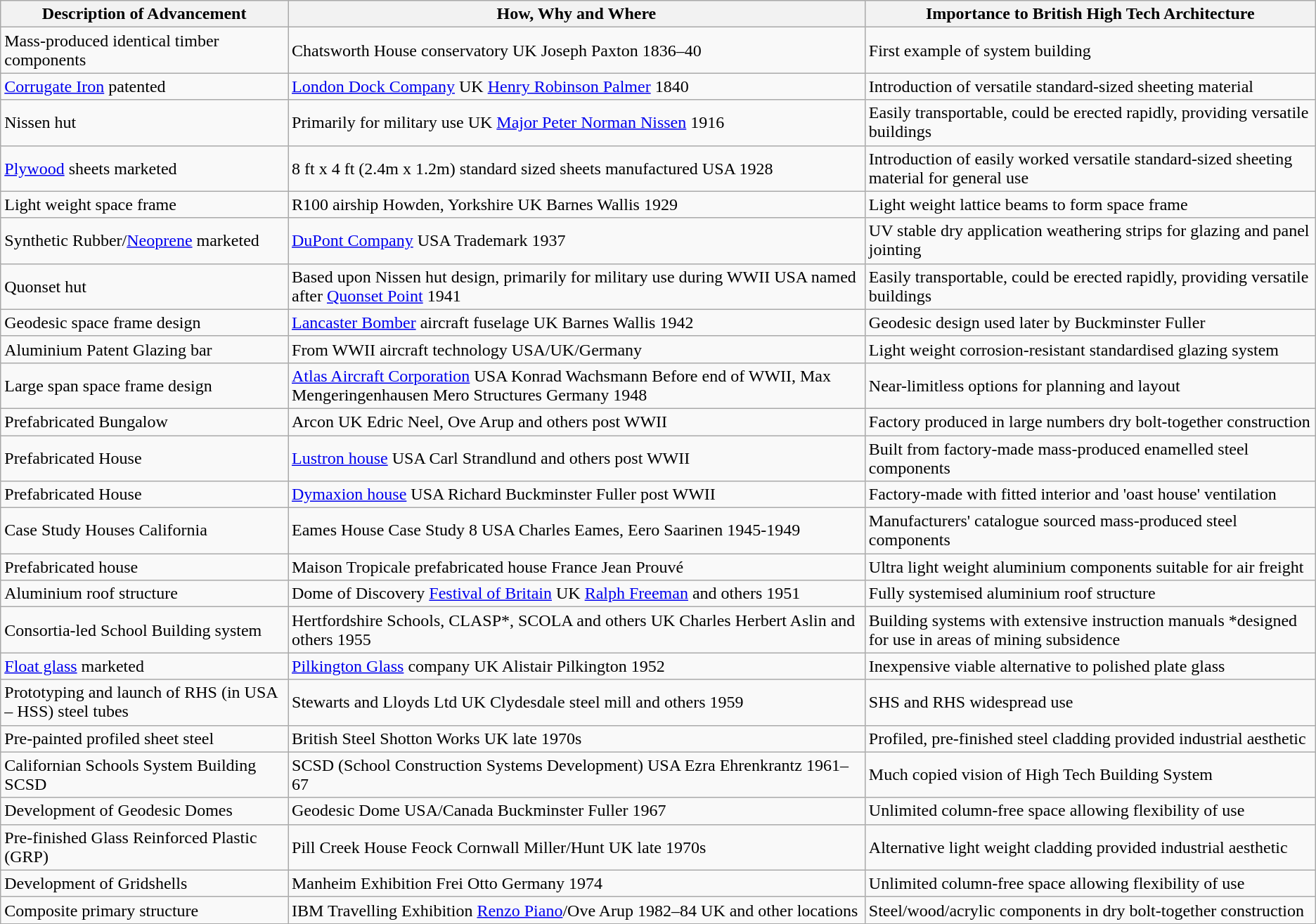<table class="wikitable">
<tr>
<th>Description of Advancement</th>
<th>How, Why and Where</th>
<th>Importance to British High Tech Architecture</th>
</tr>
<tr>
<td>Mass-produced identical timber components</td>
<td>Chatsworth House conservatory UK Joseph Paxton 1836–40</td>
<td>First example of system building</td>
</tr>
<tr>
<td><a href='#'>Corrugate Iron</a> patented</td>
<td><a href='#'>London Dock Company</a> UK <a href='#'>Henry Robinson Palmer</a> 1840</td>
<td>Introduction of versatile standard-sized sheeting material</td>
</tr>
<tr>
<td>Nissen hut</td>
<td>Primarily for military use UK <a href='#'>Major Peter Norman Nissen</a> 1916</td>
<td>Easily transportable, could be erected rapidly, providing versatile buildings</td>
</tr>
<tr>
<td><a href='#'>Plywood</a> sheets marketed</td>
<td>8 ft x 4 ft (2.4m x 1.2m) standard sized sheets manufactured USA 1928</td>
<td>Introduction of easily worked versatile standard-sized sheeting material for general use</td>
</tr>
<tr>
<td>Light weight space frame</td>
<td>R100 airship Howden, Yorkshire UK Barnes Wallis 1929</td>
<td>Light weight lattice beams to form space frame</td>
</tr>
<tr>
<td>Synthetic Rubber/<a href='#'>Neoprene</a> marketed</td>
<td><a href='#'>DuPont Company</a> USA Trademark 1937</td>
<td>UV stable dry application weathering strips for glazing and panel jointing</td>
</tr>
<tr>
<td>Quonset hut</td>
<td>Based upon Nissen hut design, primarily for military use during WWII USA named after <a href='#'>Quonset Point</a> 1941</td>
<td>Easily transportable, could be erected rapidly, providing versatile buildings</td>
</tr>
<tr>
<td>Geodesic space frame design</td>
<td><a href='#'>Lancaster Bomber</a> aircraft fuselage UK Barnes Wallis 1942</td>
<td>Geodesic design used later by Buckminster Fuller</td>
</tr>
<tr>
<td>Aluminium Patent Glazing bar</td>
<td>From WWII aircraft technology USA/UK/Germany</td>
<td>Light weight corrosion-resistant standardised glazing system</td>
</tr>
<tr>
<td>Large span space frame design</td>
<td><a href='#'>Atlas Aircraft Corporation</a> USA Konrad Wachsmann Before end of WWII, Max Mengeringenhausen Mero Structures Germany 1948</td>
<td>Near-limitless options for planning and layout</td>
</tr>
<tr>
<td>Prefabricated Bungalow</td>
<td>Arcon UK Edric Neel, Ove Arup and others post WWII</td>
<td>Factory produced in large numbers dry bolt-together construction</td>
</tr>
<tr>
<td>Prefabricated House</td>
<td><a href='#'>Lustron house</a> USA Carl Strandlund and others post WWII</td>
<td>Built from factory-made mass-produced enamelled steel components</td>
</tr>
<tr>
<td>Prefabricated House</td>
<td><a href='#'>Dymaxion house</a> USA Richard Buckminster Fuller post WWII</td>
<td>Factory-made with fitted interior and 'oast house' ventilation</td>
</tr>
<tr>
<td>Case Study Houses California</td>
<td>Eames House Case Study 8 USA Charles Eames, Eero Saarinen 1945-1949</td>
<td>Manufacturers' catalogue sourced mass-produced steel components</td>
</tr>
<tr>
<td>Prefabricated house</td>
<td>Maison Tropicale prefabricated house France Jean Prouvé</td>
<td>Ultra light weight aluminium components suitable for air freight</td>
</tr>
<tr>
<td>Aluminium roof structure</td>
<td>Dome of Discovery <a href='#'>Festival of Britain</a> UK <a href='#'>Ralph Freeman</a> and others 1951</td>
<td>Fully systemised aluminium roof structure</td>
</tr>
<tr>
<td>Consortia-led School Building system</td>
<td>Hertfordshire Schools, CLASP*, SCOLA and others UK Charles Herbert Aslin and others 1955</td>
<td>Building systems with extensive instruction manuals *designed for use in areas of mining subsidence</td>
</tr>
<tr>
<td><a href='#'>Float glass</a> marketed</td>
<td><a href='#'>Pilkington Glass</a> company UK Alistair Pilkington 1952</td>
<td>Inexpensive viable alternative to polished plate glass</td>
</tr>
<tr>
<td>Prototyping and launch of RHS (in USA – HSS) steel tubes</td>
<td>Stewarts and Lloyds Ltd UK Clydesdale steel mill and others 1959</td>
<td>SHS and RHS widespread use</td>
</tr>
<tr>
<td>Pre-painted profiled sheet steel</td>
<td>British Steel Shotton Works UK late 1970s</td>
<td>Profiled, pre-finished steel cladding provided industrial aesthetic</td>
</tr>
<tr>
<td>Californian Schools System Building SCSD</td>
<td>SCSD (School Construction Systems Development) USA Ezra Ehrenkrantz 1961–67</td>
<td>Much copied vision of High Tech Building System</td>
</tr>
<tr>
<td>Development of Geodesic Domes</td>
<td>Geodesic Dome USA/Canada Buckminster Fuller 1967</td>
<td>Unlimited column-free space allowing flexibility of use</td>
</tr>
<tr>
<td>Pre-finished Glass Reinforced Plastic (GRP)</td>
<td>Pill Creek House Feock Cornwall Miller/Hunt UK late 1970s</td>
<td>Alternative light weight cladding provided industrial aesthetic</td>
</tr>
<tr>
<td>Development of Gridshells</td>
<td>Manheim Exhibition Frei Otto Germany 1974</td>
<td>Unlimited column-free space allowing flexibility of use</td>
</tr>
<tr>
<td>Composite primary structure</td>
<td>IBM Travelling Exhibition <a href='#'>Renzo Piano</a>/Ove Arup 1982–84 UK and other locations</td>
<td>Steel/wood/acrylic components in dry bolt-together construction</td>
</tr>
</table>
